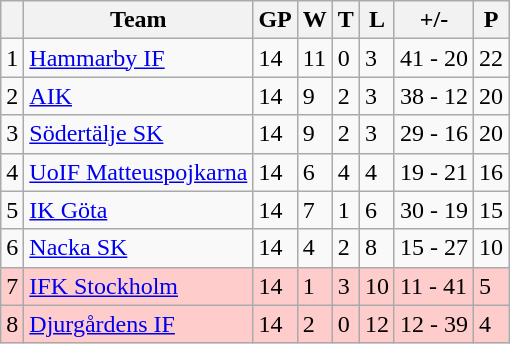<table class="wikitable">
<tr>
<th></th>
<th>Team</th>
<th>GP</th>
<th>W</th>
<th>T</th>
<th>L</th>
<th>+/-</th>
<th>P</th>
</tr>
<tr>
<td>1</td>
<td><a href='#'>Hammarby IF</a></td>
<td>14</td>
<td>11</td>
<td>0</td>
<td>3</td>
<td>41 - 20</td>
<td>22</td>
</tr>
<tr>
<td>2</td>
<td><a href='#'>AIK</a></td>
<td>14</td>
<td>9</td>
<td>2</td>
<td>3</td>
<td>38 - 12</td>
<td>20</td>
</tr>
<tr>
<td>3</td>
<td><a href='#'>Södertälje SK</a></td>
<td>14</td>
<td>9</td>
<td>2</td>
<td>3</td>
<td>29 - 16</td>
<td>20</td>
</tr>
<tr>
<td>4</td>
<td><a href='#'>UoIF Matteuspojkarna</a></td>
<td>14</td>
<td>6</td>
<td>4</td>
<td>4</td>
<td>19 - 21</td>
<td>16</td>
</tr>
<tr>
<td>5</td>
<td><a href='#'>IK Göta</a></td>
<td>14</td>
<td>7</td>
<td>1</td>
<td>6</td>
<td>30 - 19</td>
<td>15</td>
</tr>
<tr>
<td>6</td>
<td><a href='#'>Nacka SK</a></td>
<td>14</td>
<td>4</td>
<td>2</td>
<td>8</td>
<td>15 - 27</td>
<td>10</td>
</tr>
<tr align="left" style="background:#ffcccc;">
<td>7</td>
<td><a href='#'>IFK Stockholm</a></td>
<td>14</td>
<td>1</td>
<td>3</td>
<td>10</td>
<td>11 - 41</td>
<td>5</td>
</tr>
<tr align="left" style="background:#ffcccc;">
<td>8</td>
<td><a href='#'>Djurgårdens IF</a></td>
<td>14</td>
<td>2</td>
<td>0</td>
<td>12</td>
<td>12 - 39</td>
<td>4</td>
</tr>
</table>
